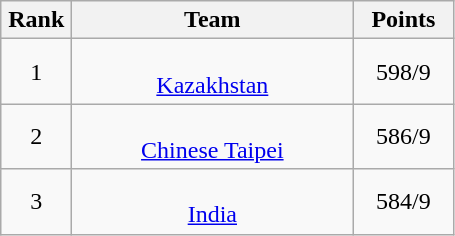<table class="wikitable" style="text-align:center;">
<tr>
<th width=40>Rank</th>
<th width=180>Team</th>
<th width=60>Points</th>
</tr>
<tr>
<td>1</td>
<td> <br> <a href='#'>Kazakhstan</a></td>
<td>598/9</td>
</tr>
<tr>
<td>2</td>
<td> <br> <a href='#'>Chinese Taipei</a></td>
<td>586/9</td>
</tr>
<tr>
<td>3</td>
<td> <br> <a href='#'>India</a></td>
<td>584/9</td>
</tr>
</table>
